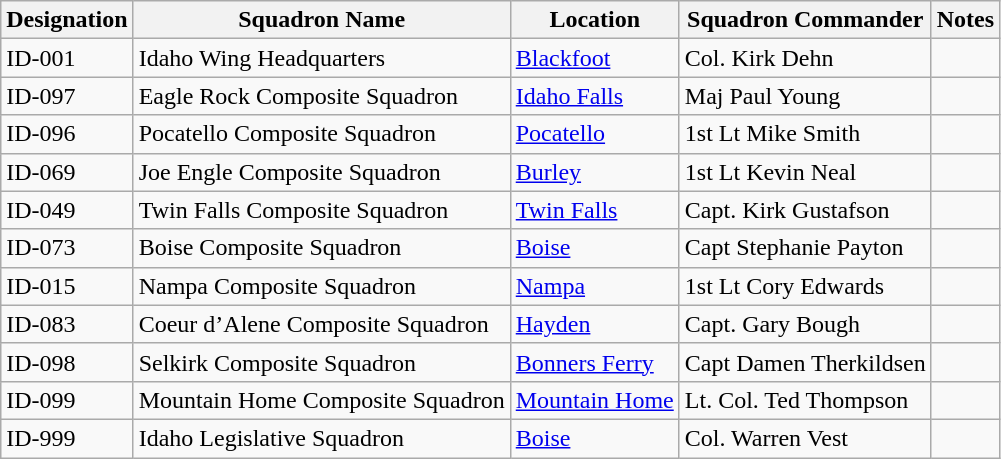<table class="wikitable">
<tr>
<th>Designation </th>
<th>Squadron Name</th>
<th>Location</th>
<th>Squadron Commander</th>
<th>Notes</th>
</tr>
<tr>
<td>ID-001</td>
<td>Idaho Wing Headquarters</td>
<td><a href='#'>Blackfoot</a></td>
<td>Col. Kirk Dehn</td>
<td></td>
</tr>
<tr>
<td>ID-097</td>
<td>Eagle Rock Composite Squadron</td>
<td><a href='#'>Idaho Falls</a></td>
<td>Maj Paul Young</td>
<td></td>
</tr>
<tr>
<td>ID-096</td>
<td>Pocatello Composite Squadron</td>
<td><a href='#'>Pocatello</a></td>
<td>1st Lt Mike Smith</td>
<td></td>
</tr>
<tr>
<td>ID-069</td>
<td>Joe Engle Composite Squadron</td>
<td><a href='#'>Burley</a></td>
<td>1st Lt Kevin Neal</td>
<td></td>
</tr>
<tr>
<td>ID-049</td>
<td>Twin Falls Composite Squadron</td>
<td><a href='#'>Twin Falls</a></td>
<td>Capt. Kirk Gustafson</td>
<td></td>
</tr>
<tr>
<td>ID-073</td>
<td>Boise Composite Squadron</td>
<td><a href='#'>Boise</a></td>
<td>Capt Stephanie Payton</td>
<td></td>
</tr>
<tr>
<td>ID-015</td>
<td>Nampa Composite Squadron</td>
<td><a href='#'>Nampa</a></td>
<td>1st Lt Cory Edwards</td>
<td></td>
</tr>
<tr>
<td>ID-083</td>
<td>Coeur d’Alene Composite Squadron</td>
<td><a href='#'>Hayden</a></td>
<td>Capt. Gary Bough</td>
<td></td>
</tr>
<tr>
<td>ID-098</td>
<td>Selkirk Composite Squadron</td>
<td><a href='#'>Bonners Ferry</a></td>
<td>Capt Damen Therkildsen</td>
<td></td>
</tr>
<tr>
<td>ID-099</td>
<td>Mountain Home Composite Squadron</td>
<td><a href='#'>Mountain Home</a></td>
<td>Lt. Col. Ted Thompson</td>
<td></td>
</tr>
<tr>
<td>ID-999</td>
<td>Idaho Legislative Squadron</td>
<td><a href='#'>Boise</a></td>
<td>Col. Warren Vest</td>
<td></td>
</tr>
</table>
